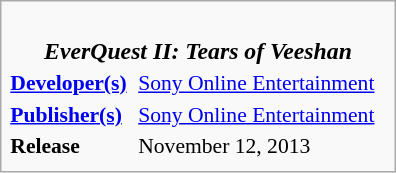<table class="infobox" style="float:right; width:264px; font-size:90%;">
<tr>
<td colspan=2 style="font-size:110%; text-align:center;"><br><strong><em>EverQuest II: Tears of Veeshan</em></strong><br></td>
</tr>
<tr>
<td><strong><a href='#'>Developer(s)</a></strong></td>
<td><a href='#'>Sony Online Entertainment</a></td>
</tr>
<tr>
<td><strong><a href='#'>Publisher(s)</a></strong></td>
<td><a href='#'>Sony Online Entertainment</a></td>
</tr>
<tr>
<td><strong>Release</strong></td>
<td>November 12, 2013</td>
</tr>
<tr>
</tr>
</table>
